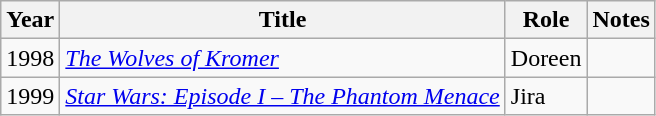<table class="wikitable">
<tr>
<th>Year</th>
<th>Title</th>
<th>Role</th>
<th>Notes</th>
</tr>
<tr>
<td>1998</td>
<td><em><a href='#'>The Wolves of Kromer</a></em></td>
<td>Doreen</td>
<td></td>
</tr>
<tr>
<td>1999</td>
<td><em><a href='#'>Star Wars: Episode I – The Phantom Menace</a></em></td>
<td>Jira</td>
<td></td>
</tr>
</table>
